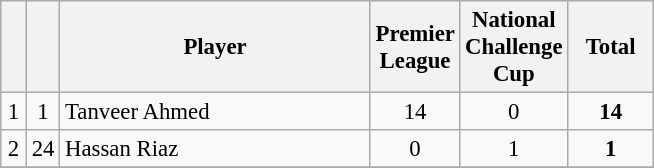<table class="wikitable sortable" style="font-size: 95%; text-align: center;">
<tr>
<th width=10></th>
<th width=10></th>
<th width=200>Player</th>
<th width=50>Premier League</th>
<th width=50>National Challenge Cup</th>
<th width=50>Total</th>
</tr>
<tr>
<td>1</td>
<td>1</td>
<td align=left> Tanveer Ahmed</td>
<td>14</td>
<td>0</td>
<td><strong>14</strong></td>
</tr>
<tr>
<td>2</td>
<td>24</td>
<td align=left> Hassan Riaz</td>
<td>0</td>
<td>1</td>
<td><strong>1</strong></td>
</tr>
<tr>
</tr>
</table>
